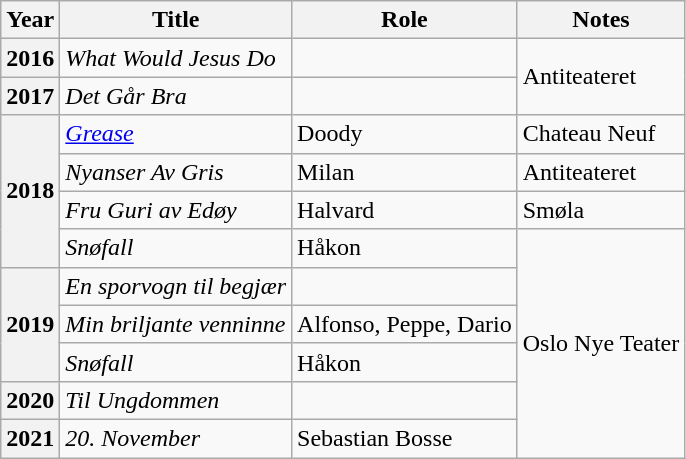<table class="wikitable plainrowheaders sortable">
<tr>
<th scope="col">Year</th>
<th scope="col">Title</th>
<th scope="col" class="unsortable">Role</th>
<th scope="col" class="unsortable">Notes</th>
</tr>
<tr>
<th scope="row">2016</th>
<td><em>What Would Jesus Do</em></td>
<td></td>
<td rowspan="2">Antiteateret</td>
</tr>
<tr>
<th scope="row">2017</th>
<td><em>Det Går Bra</em></td>
<td></td>
</tr>
<tr>
<th scope="row" rowspan="4">2018</th>
<td><em><a href='#'>Grease</a></em></td>
<td>Doody</td>
<td>Chateau Neuf</td>
</tr>
<tr>
<td><em>Nyanser Av Gris</em></td>
<td>Milan</td>
<td>Antiteateret</td>
</tr>
<tr>
<td><em>Fru Guri av Edøy</em></td>
<td>Halvard</td>
<td>Smøla</td>
</tr>
<tr>
<td><em>Snøfall</em></td>
<td>Håkon</td>
<td rowspan="6">Oslo Nye Teater</td>
</tr>
<tr>
<th scope="row" rowspan="3">2019</th>
<td><em>En sporvogn til begjær</em></td>
<td></td>
</tr>
<tr>
<td><em>Min briljante venninne</em></td>
<td>Alfonso, Peppe, Dario</td>
</tr>
<tr>
<td><em>Snøfall</em></td>
<td>Håkon</td>
</tr>
<tr>
<th scope="row">2020</th>
<td><em>Til Ungdommen</em></td>
<td></td>
</tr>
<tr>
<th scope="row">2021</th>
<td><em>20. November</em></td>
<td>Sebastian Bosse</td>
</tr>
</table>
